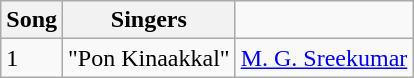<table class="wikitable">
<tr>
<th>Song</th>
<th>Singers</th>
</tr>
<tr>
<td>1</td>
<td>"Pon Kinaakkal"</td>
<td><a href='#'>M. G. Sreekumar</a></td>
</tr>
</table>
